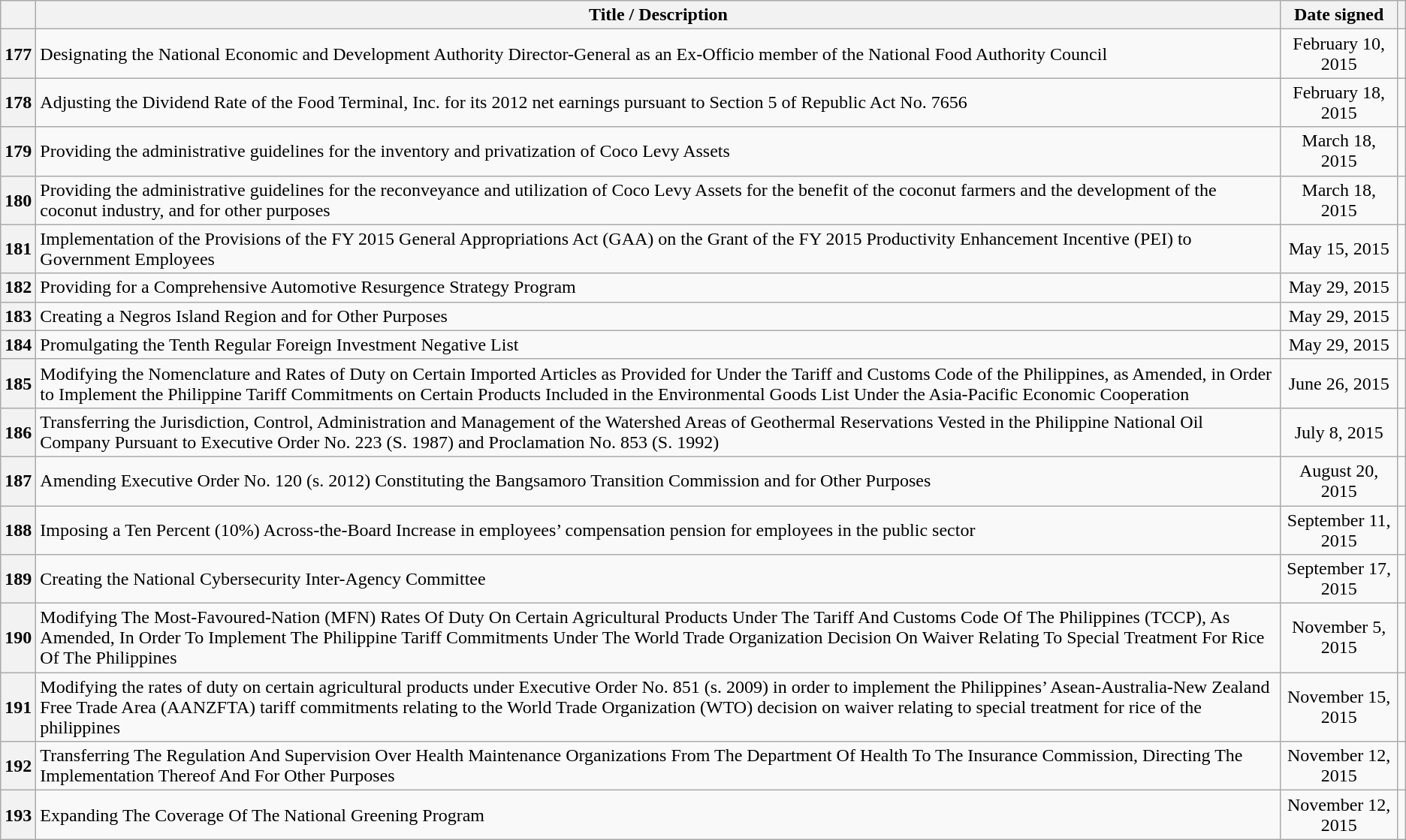<table class="wikitable sortable" style="text-align:center;">
<tr>
<th scope="col"></th>
<th scope="col">Title / Description</th>
<th scope="col">Date signed</th>
<th scope="col" class="unsortable"></th>
</tr>
<tr>
<th scope="row">177</th>
<td style="text-align:left;">Designating the National Economic and Development Authority Director-General as an Ex-Officio member of the National Food Authority Council</td>
<td>February 10, 2015</td>
<td></td>
</tr>
<tr>
<th scope="row">178</th>
<td style="text-align:left;">Adjusting the Dividend Rate of the Food Terminal, Inc. for its 2012 net earnings pursuant to Section 5 of Republic Act No. 7656</td>
<td>February 18, 2015</td>
<td></td>
</tr>
<tr>
<th scope="row">179</th>
<td style="text-align:left;">Providing the administrative guidelines for the inventory and privatization of Coco Levy Assets</td>
<td>March 18, 2015</td>
<td></td>
</tr>
<tr>
<th scope="row">180</th>
<td style="text-align:left;">Providing the administrative guidelines for the reconveyance and utilization of Coco Levy Assets for the benefit of the coconut farmers and the development of the coconut industry, and for other purposes</td>
<td>March 18, 2015</td>
<td></td>
</tr>
<tr>
<th scope="row">181</th>
<td style="text-align:left;">Implementation of the Provisions of the FY 2015 General Appropriations Act (GAA) on the Grant of the FY 2015 Productivity Enhancement Incentive (PEI) to Government Employees</td>
<td>May 15, 2015</td>
<td></td>
</tr>
<tr>
<th scope="row">182</th>
<td style="text-align:left;">Providing for a Comprehensive Automotive Resurgence Strategy Program</td>
<td>May 29, 2015</td>
<td></td>
</tr>
<tr>
<th scope="row">183</th>
<td style="text-align:left;">Creating a Negros Island Region and for Other Purposes</td>
<td>May 29, 2015</td>
<td></td>
</tr>
<tr>
<th scope="row">184</th>
<td style="text-align:left;">Promulgating the Tenth Regular Foreign Investment Negative List</td>
<td>May 29, 2015</td>
<td></td>
</tr>
<tr>
<th scope="row">185</th>
<td style="text-align:left;">Modifying the Nomenclature and Rates of Duty on Certain Imported Articles as Provided for Under the Tariff and Customs Code of the Philippines, as Amended, in Order to Implement the Philippine Tariff Commitments on Certain Products Included in the Environmental Goods List Under the Asia-Pacific Economic Cooperation</td>
<td>June 26, 2015</td>
<td></td>
</tr>
<tr>
<th scope="row">186</th>
<td style="text-align:left;">Transferring the Jurisdiction, Control, Administration and Management of the Watershed Areas of Geothermal Reservations Vested in the Philippine National Oil Company Pursuant to Executive Order No. 223 (S. 1987) and Proclamation No. 853 (S. 1992)</td>
<td>July 8, 2015</td>
<td></td>
</tr>
<tr>
<th scope="row">187</th>
<td style="text-align:left;">Amending Executive Order No. 120 (s. 2012) Constituting the Bangsamoro Transition Commission and for Other Purposes</td>
<td>August 20, 2015</td>
<td></td>
</tr>
<tr>
<th scope="row">188</th>
<td style="text-align:left;">Imposing a Ten Percent (10%) Across-the-Board Increase in employees’ compensation pension for employees in the public sector</td>
<td>September 11, 2015</td>
<td></td>
</tr>
<tr>
<th scope="row">189</th>
<td style="text-align:left;">Creating the National Cybersecurity Inter-Agency Committee</td>
<td>September 17, 2015</td>
<td></td>
</tr>
<tr>
<th scope="row">190</th>
<td style="text-align:left;">Modifying The Most-Favoured-Nation (MFN) Rates Of Duty On Certain Agricultural Products Under The Tariff And Customs Code Of The Philippines (TCCP), As Amended, In Order To Implement The Philippine Tariff Commitments Under The World Trade Organization Decision On Waiver Relating To Special Treatment For Rice Of The Philippines</td>
<td>November 5, 2015</td>
<td></td>
</tr>
<tr>
<th scope="row">191</th>
<td style="text-align:left;">Modifying the rates of duty on certain agricultural products under Executive Order No. 851 (s. 2009) in order to implement the Philippines’ Asean-Australia-New Zealand Free Trade Area (AANZFTA) tariff commitments relating to the World Trade Organization (WTO) decision on waiver relating to special treatment for rice of the philippines</td>
<td>November 15, 2015</td>
<td></td>
</tr>
<tr>
<th scope="row">192</th>
<td style="text-align:left;">Transferring The Regulation And Supervision Over Health Maintenance Organizations From The Department Of Health To The Insurance Commission, Directing The Implementation Thereof And For Other Purposes</td>
<td>November 12, 2015</td>
<td></td>
</tr>
<tr>
<th scope="row">193</th>
<td style="text-align:left;">Expanding The Coverage Of The National Greening Program</td>
<td>November 12, 2015</td>
<td></td>
</tr>
</table>
